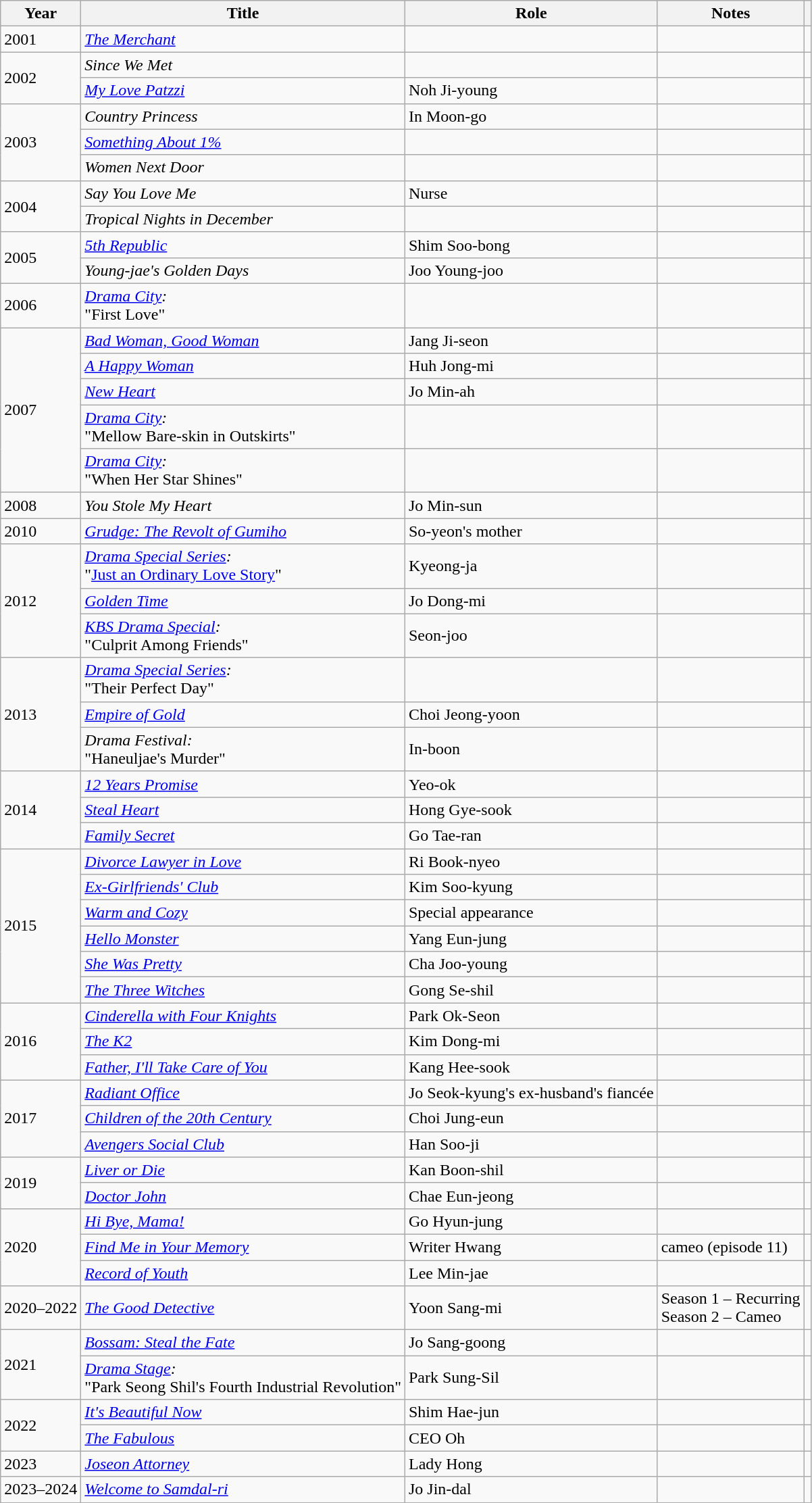<table class="wikitable plainrowheaders sortable">
<tr>
<th scope="col">Year</th>
<th scope="col">Title</th>
<th scope="col">Role</th>
<th scope="col">Notes</th>
<th scope="col" class="unsortable"></th>
</tr>
<tr>
<td>2001</td>
<td><em><a href='#'>The Merchant</a></em></td>
<td></td>
<td></td>
<td></td>
</tr>
<tr>
<td rowspan="2">2002</td>
<td><em>Since We Met</em></td>
<td></td>
<td></td>
<td></td>
</tr>
<tr>
<td><em><a href='#'>My Love Patzzi</a></em></td>
<td>Noh Ji-young</td>
<td></td>
<td></td>
</tr>
<tr>
<td rowspan="3">2003</td>
<td><em>Country Princess</em></td>
<td>In Moon-go</td>
<td></td>
<td></td>
</tr>
<tr>
<td><em><a href='#'>Something About 1%</a></em></td>
<td></td>
<td></td>
<td></td>
</tr>
<tr>
<td><em>Women Next Door</em></td>
<td></td>
<td></td>
<td></td>
</tr>
<tr>
<td rowspan="2">2004</td>
<td><em>Say You Love Me</em></td>
<td>Nurse</td>
<td></td>
<td></td>
</tr>
<tr>
<td><em>Tropical Nights in December</em></td>
<td></td>
<td></td>
<td></td>
</tr>
<tr>
<td rowspan="2">2005</td>
<td><em><a href='#'>5th Republic</a></em></td>
<td>Shim Soo-bong</td>
<td></td>
<td></td>
</tr>
<tr>
<td><em>Young-jae's Golden Days</em></td>
<td>Joo Young-joo</td>
<td></td>
<td></td>
</tr>
<tr>
<td>2006</td>
<td><em><a href='#'>Drama City</a>:</em><br>"First Love"</td>
<td></td>
<td></td>
<td></td>
</tr>
<tr>
<td rowspan="5">2007</td>
<td><em><a href='#'>Bad Woman, Good Woman</a></em></td>
<td>Jang Ji-seon</td>
<td></td>
<td></td>
</tr>
<tr>
<td><em><a href='#'>A Happy Woman</a></em></td>
<td>Huh Jong-mi</td>
<td></td>
<td></td>
</tr>
<tr>
<td><em><a href='#'>New Heart</a></em></td>
<td>Jo Min-ah</td>
<td></td>
<td></td>
</tr>
<tr>
<td><em><a href='#'>Drama City</a>:</em><br>"Mellow Bare-skin in Outskirts"</td>
<td></td>
<td></td>
<td></td>
</tr>
<tr>
<td><em><a href='#'>Drama City</a>:</em><br>"When Her Star Shines"</td>
<td></td>
<td></td>
<td></td>
</tr>
<tr>
<td>2008</td>
<td><em>You Stole My Heart</em></td>
<td>Jo Min-sun</td>
<td></td>
<td></td>
</tr>
<tr>
<td>2010</td>
<td><em><a href='#'>Grudge: The Revolt of Gumiho</a></em></td>
<td>So-yeon's mother</td>
<td></td>
<td></td>
</tr>
<tr>
<td rowspan="3">2012</td>
<td><em><a href='#'>Drama Special Series</a>:</em><br>"<a href='#'>Just an Ordinary Love Story</a>"</td>
<td>Kyeong-ja</td>
<td></td>
<td></td>
</tr>
<tr>
<td><em><a href='#'>Golden Time</a></em></td>
<td>Jo Dong-mi</td>
<td></td>
<td></td>
</tr>
<tr>
<td><em><a href='#'>KBS Drama Special</a>:</em><br>"Culprit Among Friends"</td>
<td>Seon-joo</td>
<td></td>
<td></td>
</tr>
<tr>
<td rowspan="3">2013</td>
<td><em><a href='#'>Drama Special Series</a>:</em><br>"Their Perfect Day"</td>
<td></td>
<td></td>
<td></td>
</tr>
<tr>
<td><em><a href='#'>Empire of Gold</a></em></td>
<td>Choi Jeong-yoon</td>
<td></td>
<td></td>
</tr>
<tr>
<td><em>Drama Festival:</em><br>"Haneuljae's Murder"</td>
<td>In-boon</td>
<td></td>
<td></td>
</tr>
<tr>
<td rowspan="3">2014</td>
<td><em><a href='#'>12 Years Promise</a></em></td>
<td>Yeo-ok</td>
<td></td>
<td></td>
</tr>
<tr>
<td><em><a href='#'>Steal Heart</a></em></td>
<td>Hong Gye-sook</td>
<td></td>
<td></td>
</tr>
<tr>
<td><em><a href='#'>Family Secret</a></em></td>
<td>Go Tae-ran</td>
<td></td>
<td></td>
</tr>
<tr>
<td rowspan="6">2015</td>
<td><em><a href='#'>Divorce Lawyer in Love</a></em></td>
<td>Ri Book-nyeo</td>
<td></td>
<td></td>
</tr>
<tr>
<td><em><a href='#'>Ex-Girlfriends' Club</a></em></td>
<td>Kim Soo-kyung</td>
<td></td>
<td></td>
</tr>
<tr>
<td><em><a href='#'>Warm and Cozy</a></em></td>
<td>Special appearance</td>
<td></td>
<td></td>
</tr>
<tr>
<td><em><a href='#'>Hello Monster</a></em></td>
<td>Yang Eun-jung</td>
<td></td>
<td></td>
</tr>
<tr>
<td><em><a href='#'>She Was Pretty</a></em></td>
<td>Cha Joo-young</td>
<td></td>
<td></td>
</tr>
<tr>
<td><em><a href='#'>The Three Witches</a></em></td>
<td>Gong Se-shil</td>
<td></td>
<td></td>
</tr>
<tr>
<td rowspan="3">2016</td>
<td><em><a href='#'>Cinderella with Four Knights</a></em></td>
<td>Park Ok-Seon</td>
<td></td>
<td></td>
</tr>
<tr>
<td><em><a href='#'>The K2</a></em></td>
<td>Kim Dong-mi</td>
<td></td>
<td></td>
</tr>
<tr>
<td><em><a href='#'>Father, I'll Take Care of You</a></em></td>
<td>Kang Hee-sook</td>
<td></td>
<td></td>
</tr>
<tr>
<td rowspan="3">2017</td>
<td><em><a href='#'>Radiant Office</a></em></td>
<td>Jo Seok-kyung's ex-husband's fiancée</td>
<td></td>
<td></td>
</tr>
<tr>
<td><em><a href='#'>Children of the 20th Century</a></em></td>
<td>Choi Jung-eun</td>
<td></td>
<td></td>
</tr>
<tr>
<td><em><a href='#'>Avengers Social Club</a></em></td>
<td>Han Soo-ji</td>
<td></td>
<td></td>
</tr>
<tr>
<td rowspan="2">2019</td>
<td><em><a href='#'>Liver or Die</a></em></td>
<td>Kan Boon-shil</td>
<td></td>
<td></td>
</tr>
<tr>
<td><em><a href='#'>Doctor John</a></em></td>
<td>Chae Eun-jeong</td>
<td></td>
<td></td>
</tr>
<tr>
<td rowspan="3">2020</td>
<td><em><a href='#'>Hi Bye, Mama!</a></em></td>
<td>Go Hyun-jung</td>
<td></td>
<td></td>
</tr>
<tr>
<td><em><a href='#'>Find Me in Your Memory</a></em></td>
<td>Writer Hwang</td>
<td>cameo (episode 11)</td>
<td></td>
</tr>
<tr>
<td><em><a href='#'>Record of Youth</a></em></td>
<td>Lee Min-jae</td>
<td></td>
<td></td>
</tr>
<tr>
<td>2020–2022</td>
<td><em><a href='#'>The Good Detective</a></em></td>
<td>Yoon Sang-mi</td>
<td>Season 1 – Recurring<br>Season 2 – Cameo</td>
<td></td>
</tr>
<tr>
<td rowspan="2">2021</td>
<td><em><a href='#'>Bossam: Steal the Fate</a></em></td>
<td>Jo Sang-goong</td>
<td></td>
<td></td>
</tr>
<tr>
<td><em><a href='#'>Drama Stage</a>:</em><br>"Park Seong Shil's Fourth Industrial Revolution"</td>
<td>Park Sung-Sil</td>
<td></td>
<td></td>
</tr>
<tr>
<td rowspan="2">2022</td>
<td><em><a href='#'>It's Beautiful Now</a></em></td>
<td>Shim Hae-jun</td>
<td></td>
<td></td>
</tr>
<tr>
<td><em><a href='#'>The Fabulous</a></em></td>
<td>CEO Oh</td>
<td></td>
<td></td>
</tr>
<tr>
<td>2023</td>
<td><em><a href='#'>Joseon Attorney</a></em></td>
<td>Lady Hong</td>
<td></td>
<td></td>
</tr>
<tr>
<td>2023–2024</td>
<td><em><a href='#'>Welcome to Samdal-ri</a></em></td>
<td>Jo Jin-dal</td>
<td></td>
<td></td>
</tr>
</table>
